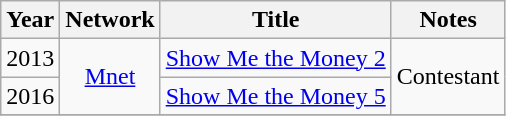<table class="wikitable" style="text-align: center;">
<tr>
<th>Year</th>
<th>Network</th>
<th>Title</th>
<th>Notes</th>
</tr>
<tr>
<td>2013</td>
<td rowspan="2"><a href='#'>Mnet</a></td>
<td><a href='#'>Show Me the Money 2</a></td>
<td rowspan="2">Contestant</td>
</tr>
<tr>
<td>2016</td>
<td><a href='#'>Show Me the Money 5</a></td>
</tr>
<tr>
</tr>
</table>
